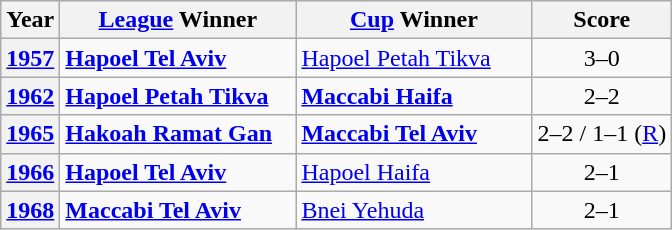<table class="wikitable">
<tr>
<th>Year</th>
<th width=150><a href='#'>League</a> Winner</th>
<th width=150><a href='#'>Cup</a> Winner</th>
<th>Score</th>
</tr>
<tr>
<th><a href='#'>1957</a></th>
<td><strong><a href='#'>Hapoel Tel Aviv</a></strong></td>
<td><a href='#'>Hapoel Petah Tikva</a></td>
<td align=center>3–0</td>
</tr>
<tr>
<th><a href='#'>1962</a></th>
<td><strong><a href='#'>Hapoel Petah Tikva</a></strong></td>
<td><strong><a href='#'>Maccabi Haifa</a></strong></td>
<td align=center>2–2</td>
</tr>
<tr>
<th><a href='#'>1965</a></th>
<td><strong><a href='#'>Hakoah Ramat Gan</a></strong></td>
<td><strong><a href='#'>Maccabi Tel Aviv</a></strong></td>
<td align=center>2–2 / 1–1 (<a href='#'>R</a>)</td>
</tr>
<tr>
<th><a href='#'>1966</a></th>
<td><strong><a href='#'>Hapoel Tel Aviv</a></strong></td>
<td><a href='#'>Hapoel Haifa</a></td>
<td align=center>2–1</td>
</tr>
<tr>
<th><a href='#'>1968</a></th>
<td><strong><a href='#'>Maccabi Tel Aviv</a></strong></td>
<td><a href='#'>Bnei Yehuda</a></td>
<td align=center>2–1</td>
</tr>
</table>
